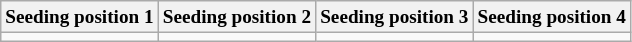<table class="wikitable" style="font-size:80%">
<tr>
<th width=25%>Seeding position 1</th>
<th width=25%>Seeding position 2</th>
<th width=25%>Seeding position 3</th>
<th width=25%>Seeding position 4</th>
</tr>
<tr>
<td valign=top></td>
<td valign=top></td>
<td valign=top></td>
<td valign=top></td>
</tr>
</table>
